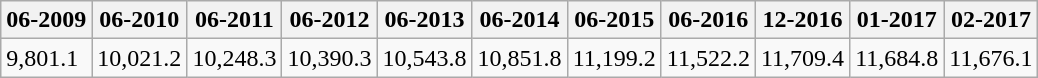<table class="wikitable">
<tr>
<th>06-2009</th>
<th>06-2010</th>
<th>06-2011</th>
<th>06-2012</th>
<th>06-2013</th>
<th>06-2014</th>
<th>06-2015</th>
<th>06-2016</th>
<th>12-2016</th>
<th>01-2017</th>
<th>02-2017</th>
</tr>
<tr>
<td>9,801.1</td>
<td>10,021.2</td>
<td>10,248.3</td>
<td>10,390.3</td>
<td>10,543.8</td>
<td>10,851.8</td>
<td>11,199.2</td>
<td>11,522.2</td>
<td>11,709.4</td>
<td>11,684.8</td>
<td>11,676.1</td>
</tr>
</table>
